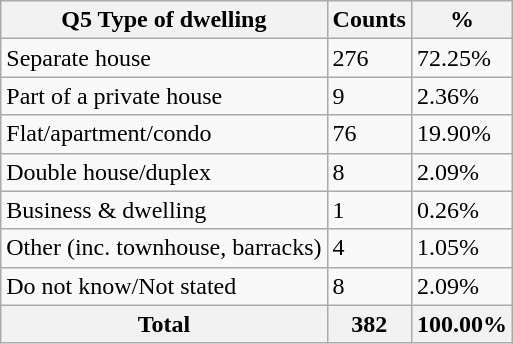<table class="wikitable sortable">
<tr>
<th>Q5 Type of dwelling</th>
<th>Counts</th>
<th>%</th>
</tr>
<tr>
<td>Separate house</td>
<td>276</td>
<td>72.25%</td>
</tr>
<tr>
<td>Part of a private house</td>
<td>9</td>
<td>2.36%</td>
</tr>
<tr>
<td>Flat/apartment/condo</td>
<td>76</td>
<td>19.90%</td>
</tr>
<tr>
<td>Double house/duplex</td>
<td>8</td>
<td>2.09%</td>
</tr>
<tr>
<td>Business & dwelling</td>
<td>1</td>
<td>0.26%</td>
</tr>
<tr>
<td>Other (inc. townhouse, barracks)</td>
<td>4</td>
<td>1.05%</td>
</tr>
<tr>
<td>Do not know/Not stated</td>
<td>8</td>
<td>2.09%</td>
</tr>
<tr>
<th>Total</th>
<th>382</th>
<th>100.00%</th>
</tr>
</table>
